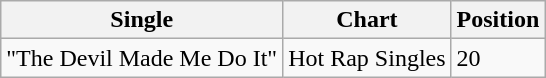<table class="wikitable">
<tr>
<th>Single</th>
<th>Chart</th>
<th>Position</th>
</tr>
<tr>
<td>"The Devil Made Me Do It"</td>
<td>Hot Rap Singles</td>
<td>20</td>
</tr>
</table>
